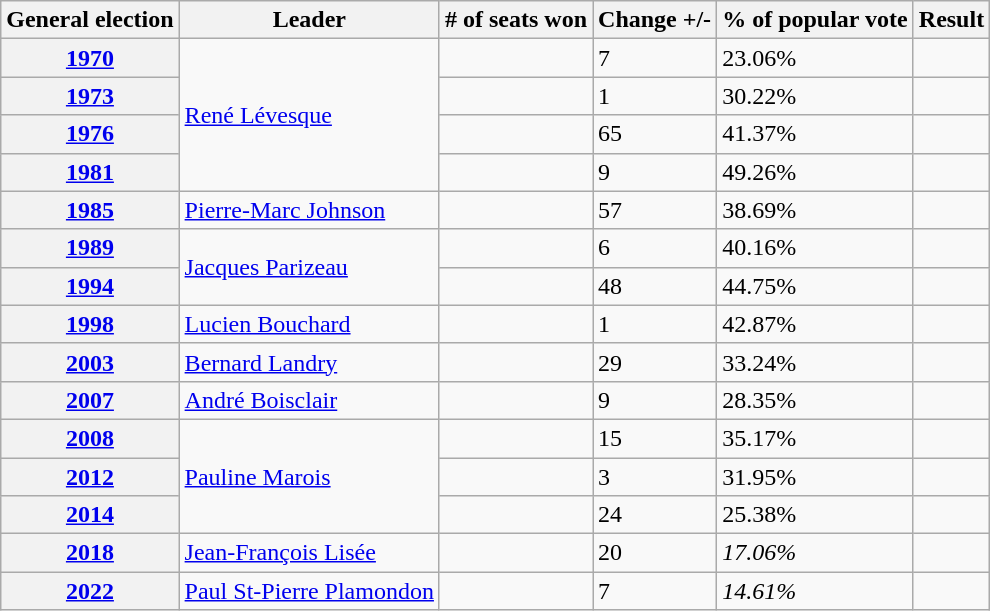<table class="wikitable">
<tr>
<th>General election</th>
<th>Leader</th>
<th># of seats won</th>
<th>Change +/-</th>
<th>% of popular vote</th>
<th>Result</th>
</tr>
<tr>
<th><a href='#'>1970</a></th>
<td align="left" rowspan=4><a href='#'>René Lévesque</a></td>
<td></td>
<td> 7</td>
<td>23.06%</td>
<td></td>
</tr>
<tr>
<th><a href='#'>1973</a></th>
<td></td>
<td> 1</td>
<td>30.22%</td>
<td></td>
</tr>
<tr>
<th><a href='#'>1976</a></th>
<td></td>
<td> 65</td>
<td>41.37%</td>
<td></td>
</tr>
<tr>
<th><a href='#'>1981</a></th>
<td></td>
<td> 9</td>
<td>49.26%</td>
<td></td>
</tr>
<tr>
<th><a href='#'>1985</a></th>
<td><a href='#'>Pierre-Marc Johnson</a></td>
<td></td>
<td> 57</td>
<td>38.69%</td>
<td></td>
</tr>
<tr>
<th><a href='#'>1989</a></th>
<td align="left" rowspan=2><a href='#'>Jacques Parizeau</a></td>
<td></td>
<td> 6</td>
<td>40.16%</td>
<td></td>
</tr>
<tr>
<th><a href='#'>1994</a></th>
<td></td>
<td> 48</td>
<td>44.75%</td>
<td></td>
</tr>
<tr>
<th><a href='#'>1998</a></th>
<td><a href='#'>Lucien Bouchard</a></td>
<td></td>
<td> 1</td>
<td>42.87%</td>
<td></td>
</tr>
<tr>
<th><a href='#'>2003</a></th>
<td><a href='#'>Bernard Landry</a></td>
<td></td>
<td> 29</td>
<td>33.24%</td>
<td></td>
</tr>
<tr>
<th><a href='#'>2007</a></th>
<td><a href='#'>André Boisclair</a></td>
<td></td>
<td> 9</td>
<td>28.35%</td>
<td></td>
</tr>
<tr>
<th><a href='#'>2008</a></th>
<td align="left" rowspan=3><a href='#'>Pauline Marois</a></td>
<td></td>
<td> 15</td>
<td>35.17%</td>
<td></td>
</tr>
<tr>
<th><a href='#'>2012</a></th>
<td></td>
<td> 3</td>
<td>31.95%</td>
<td></td>
</tr>
<tr>
<th><a href='#'>2014</a></th>
<td></td>
<td> 24</td>
<td>25.38%</td>
<td></td>
</tr>
<tr>
<th><a href='#'>2018</a></th>
<td><a href='#'>Jean-François Lisée</a></td>
<td></td>
<td> 20</td>
<td><em>17.06%</em></td>
<td></td>
</tr>
<tr>
<th><a href='#'>2022</a></th>
<td><a href='#'>Paul St-Pierre Plamondon</a></td>
<td></td>
<td> 7</td>
<td><em>14.61% </em></td>
<td></td>
</tr>
</table>
